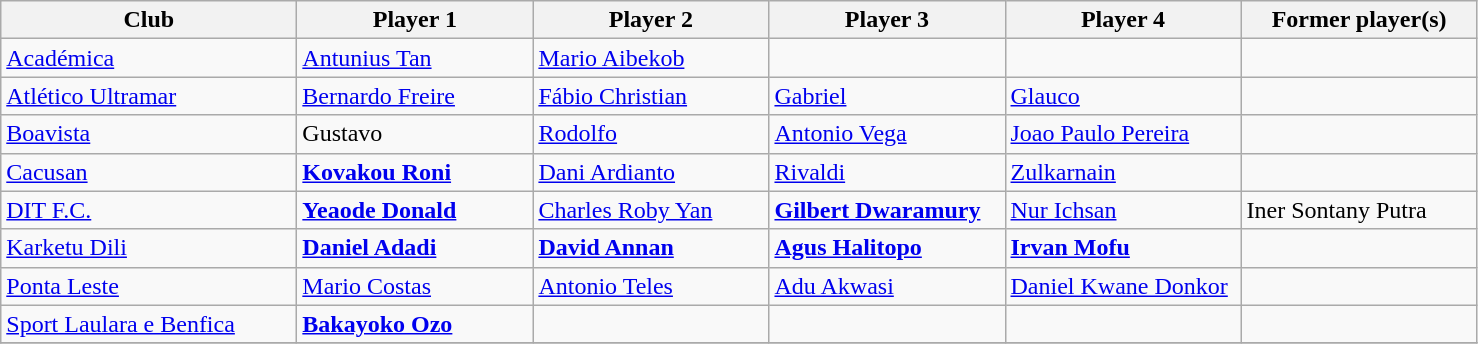<table class="sortable wikitable">
<tr>
<th style="width:190px;">Club</th>
<th style="width:150px;">Player 1</th>
<th style="width:150px;">Player 2</th>
<th style="width:150px;">Player 3</th>
<th style="width:150px;">Player 4</th>
<th style="width:150px;">Former player(s)</th>
</tr>
<tr>
<td><a href='#'>Académica</a></td>
<td> <a href='#'>Antunius Tan</a></td>
<td> <a href='#'>Mario Aibekob</a></td>
<td></td>
<td></td>
<td></td>
</tr>
<tr>
<td><a href='#'>Atlético Ultramar</a></td>
<td> <a href='#'>Bernardo Freire</a></td>
<td> <a href='#'>Fábio Christian</a></td>
<td> <a href='#'>Gabriel</a></td>
<td> <a href='#'>Glauco</a></td>
<td></td>
</tr>
<tr>
<td><a href='#'>Boavista</a></td>
<td> Gustavo</td>
<td> <a href='#'>Rodolfo</a></td>
<td> <a href='#'>Antonio Vega</a></td>
<td> <a href='#'>Joao Paulo Pereira</a></td>
<td></td>
</tr>
<tr>
<td><a href='#'>Cacusan</a></td>
<td><strong> <a href='#'>Kovakou Roni</a></strong></td>
<td> <a href='#'>Dani Ardianto</a></td>
<td> <a href='#'>Rivaldi</a></td>
<td> <a href='#'>Zulkarnain</a></td>
<td></td>
</tr>
<tr>
<td><a href='#'>DIT F.C.</a></td>
<td><strong> <a href='#'>Yeaode Donald</a></strong></td>
<td> <a href='#'>Charles Roby Yan</a></td>
<td><strong> <a href='#'>Gilbert Dwaramury</a></strong></td>
<td> <a href='#'>Nur Ichsan</a></td>
<td> Iner Sontany Putra</td>
</tr>
<tr>
<td><a href='#'>Karketu Dili</a></td>
<td> <strong><a href='#'>Daniel Adadi</a></strong></td>
<td> <strong><a href='#'>David Annan</a></strong></td>
<td> <strong><a href='#'>Agus Halitopo</a></strong></td>
<td> <strong><a href='#'>Irvan Mofu</a></strong></td>
<td></td>
</tr>
<tr>
<td><a href='#'>Ponta Leste</a></td>
<td> <a href='#'>Mario Costas</a></td>
<td> <a href='#'>Antonio Teles</a></td>
<td> <a href='#'>Adu Akwasi</a></td>
<td> <a href='#'>Daniel Kwane Donkor</a></td>
<td></td>
</tr>
<tr>
<td><a href='#'>Sport Laulara e Benfica</a></td>
<td> <strong><a href='#'>Bakayoko Ozo</a></strong></td>
<td></td>
<td></td>
<td></td>
<td></td>
</tr>
<tr>
</tr>
</table>
